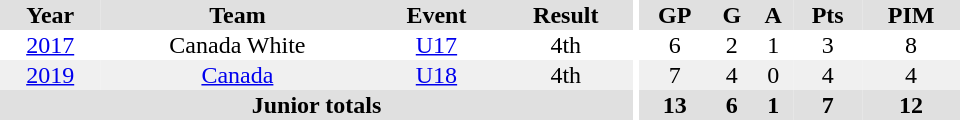<table border="0" cellpadding="1" cellspacing="0" ID="Table3" style="text-align:center; width:40em">
<tr ALIGN="center" bgcolor="#e0e0e0">
<th>Year</th>
<th>Team</th>
<th>Event</th>
<th>Result</th>
<th rowspan="99" bgcolor="#ffffff"></th>
<th>GP</th>
<th>G</th>
<th>A</th>
<th>Pts</th>
<th>PIM</th>
</tr>
<tr>
<td><a href='#'>2017</a></td>
<td>Canada White</td>
<td><a href='#'>U17</a></td>
<td>4th</td>
<td>6</td>
<td>2</td>
<td>1</td>
<td>3</td>
<td>8</td>
</tr>
<tr bgcolor="#f0f0f0">
<td><a href='#'>2019</a></td>
<td><a href='#'>Canada</a></td>
<td><a href='#'>U18</a></td>
<td>4th</td>
<td>7</td>
<td>4</td>
<td>0</td>
<td>4</td>
<td>4</td>
</tr>
<tr bgcolor="#e0e0e0">
<th colspan="4">Junior totals</th>
<th>13</th>
<th>6</th>
<th>1</th>
<th>7</th>
<th>12</th>
</tr>
</table>
